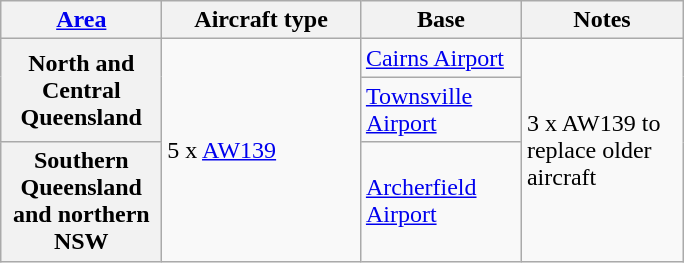<table class="wikitable plainrowheaders">
<tr>
<th width="100pt" scope="col"><a href='#'>Area</a></th>
<th width="125pt" scope="col">Aircraft type</th>
<th width="100pt" scope="col">Base</th>
<th width="100pt" scope="col">Notes</th>
</tr>
<tr>
<th rowspan="2">North and Central Queensland</th>
<td rowspan="3">5 x <a href='#'>AW139</a></td>
<td><a href='#'>Cairns Airport</a></td>
<td rowspan="3">3 x AW139 to replace older aircraft</td>
</tr>
<tr>
<td><a href='#'>Townsville Airport</a></td>
</tr>
<tr>
<th>Southern Queensland and northern NSW</th>
<td><a href='#'>Archerfield Airport</a></td>
</tr>
</table>
